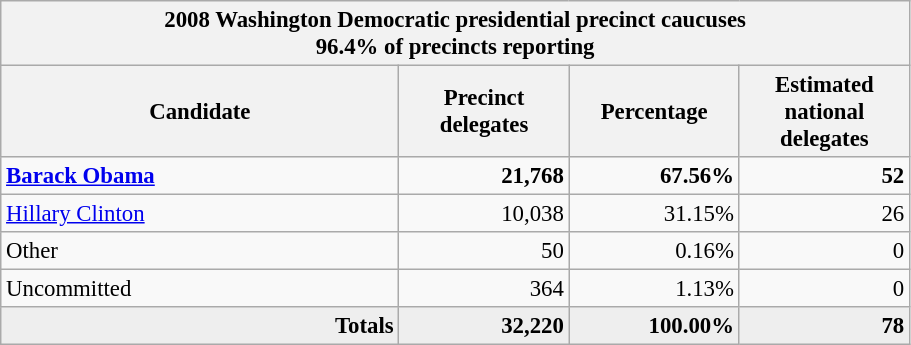<table class="wikitable" style="font-size: 95%; text-align:right;">
<tr>
<th colspan="4">2008 Washington Democratic presidential precinct caucuses<br>96.4% of precincts reporting</th>
</tr>
<tr>
<th style="width: 17em">Candidate</th>
<th style="width: 7em">Precinct delegates</th>
<th style="width: 7em">Percentage</th>
<th style="width: 7em">Estimated national delegates</th>
</tr>
<tr>
<td align="left"><strong><a href='#'>Barack Obama</a></strong></td>
<td><strong>21,768</strong></td>
<td><strong>67.56%</strong></td>
<td><strong>52</strong></td>
</tr>
<tr>
<td align="left"><a href='#'>Hillary Clinton</a></td>
<td>10,038</td>
<td>31.15%</td>
<td>26</td>
</tr>
<tr>
<td align="left">Other</td>
<td>50</td>
<td>0.16%</td>
<td>0</td>
</tr>
<tr>
<td align="left">Uncommitted</td>
<td>364</td>
<td>1.13%</td>
<td>0</td>
</tr>
<tr bgcolor="#EEEEEE" style="margin-right:0.5em">
<td><strong>Totals</strong></td>
<td><strong>32,220</strong></td>
<td><strong>100.00%</strong></td>
<td><strong>78</strong></td>
</tr>
</table>
